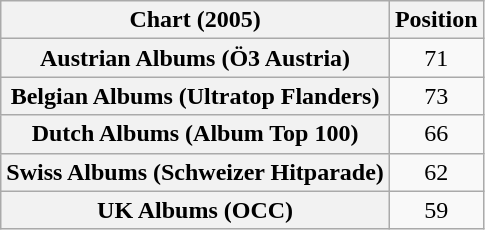<table class="wikitable sortable plainrowheaders" style="text-align:center">
<tr>
<th scope="col">Chart (2005)</th>
<th scope="col">Position</th>
</tr>
<tr>
<th scope="row">Austrian Albums (Ö3 Austria)</th>
<td>71</td>
</tr>
<tr>
<th scope="row">Belgian Albums (Ultratop Flanders)</th>
<td>73</td>
</tr>
<tr>
<th scope="row">Dutch Albums (Album Top 100)</th>
<td>66</td>
</tr>
<tr>
<th scope="row">Swiss Albums (Schweizer Hitparade)</th>
<td>62</td>
</tr>
<tr>
<th scope="row">UK Albums (OCC)</th>
<td>59</td>
</tr>
</table>
